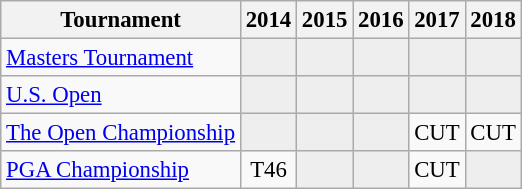<table class="wikitable" style="font-size:95%;text-align:center;">
<tr>
<th>Tournament</th>
<th>2014</th>
<th>2015</th>
<th>2016</th>
<th>2017</th>
<th>2018</th>
</tr>
<tr>
<td align=left><a href='#'>Masters Tournament</a></td>
<td style="background:#eeeeee;"></td>
<td style="background:#eeeeee;"></td>
<td style="background:#eeeeee;"></td>
<td style="background:#eeeeee;"></td>
<td style="background:#eeeeee;"></td>
</tr>
<tr>
<td align=left><a href='#'>U.S. Open</a></td>
<td style="background:#eeeeee;"></td>
<td style="background:#eeeeee;"></td>
<td style="background:#eeeeee;"></td>
<td style="background:#eeeeee;"></td>
<td style="background:#eeeeee;"></td>
</tr>
<tr>
<td align=left><a href='#'>The Open Championship</a></td>
<td style="background:#eeeeee;"></td>
<td style="background:#eeeeee;"></td>
<td style="background:#eeeeee;"></td>
<td>CUT</td>
<td>CUT</td>
</tr>
<tr>
<td align=left><a href='#'>PGA Championship</a></td>
<td>T46</td>
<td style="background:#eeeeee;"></td>
<td style="background:#eeeeee;"></td>
<td>CUT</td>
<td style="background:#eeeeee;"></td>
</tr>
</table>
